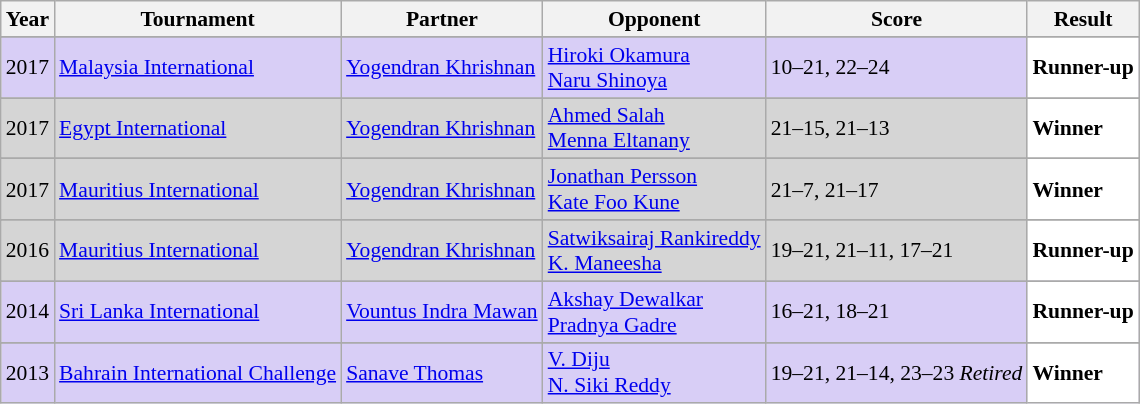<table class="sortable wikitable" style="font-size: 90%;">
<tr>
<th>Year</th>
<th>Tournament</th>
<th>Partner</th>
<th>Opponent</th>
<th>Score</th>
<th>Result</th>
</tr>
<tr>
</tr>
<tr style="background:#D8CEF6">
<td align="center">2017</td>
<td align="left"><a href='#'>Malaysia International</a></td>
<td align="left"> <a href='#'>Yogendran Khrishnan</a></td>
<td align="left"> <a href='#'>Hiroki Okamura</a><br> <a href='#'>Naru Shinoya</a></td>
<td align="left">10–21, 22–24</td>
<td style="text-align:left; background:white"> <strong>Runner-up</strong></td>
</tr>
<tr>
</tr>
<tr style="background:#D5D5D5">
<td align="center">2017</td>
<td align="left"><a href='#'>Egypt International</a></td>
<td align="left"> <a href='#'>Yogendran Khrishnan</a></td>
<td align="left"> <a href='#'>Ahmed Salah</a><br> <a href='#'>Menna Eltanany</a></td>
<td align="left">21–15, 21–13</td>
<td style="text-align:left; background:white"> <strong>Winner</strong></td>
</tr>
<tr>
</tr>
<tr style="background:#D5D5D5">
<td align="center">2017</td>
<td align="left"><a href='#'>Mauritius International</a></td>
<td align="left"> <a href='#'>Yogendran Khrishnan</a></td>
<td align="left"> <a href='#'>Jonathan Persson</a><br> <a href='#'>Kate Foo Kune</a></td>
<td align="left">21–7, 21–17</td>
<td style="text-align:left; background:white"> <strong>Winner</strong></td>
</tr>
<tr>
</tr>
<tr style="background:#D5D5D5">
<td align="center">2016</td>
<td align="left"><a href='#'>Mauritius International</a></td>
<td align="left"> <a href='#'>Yogendran Khrishnan</a></td>
<td align="left"> <a href='#'>Satwiksairaj Rankireddy</a><br> <a href='#'>K. Maneesha</a></td>
<td align="left">19–21, 21–11, 17–21</td>
<td style="text-align:left; background:white"> <strong>Runner-up</strong></td>
</tr>
<tr>
</tr>
<tr style="background:#D8CEF6">
<td align="center">2014</td>
<td align="left"><a href='#'>Sri Lanka International</a></td>
<td align="left"> <a href='#'>Vountus Indra Mawan</a></td>
<td align="left"> <a href='#'>Akshay Dewalkar</a><br> <a href='#'>Pradnya Gadre</a></td>
<td align="left">16–21, 18–21</td>
<td style="text-align:left; background:white"> <strong>Runner-up</strong></td>
</tr>
<tr>
</tr>
<tr style="background:#D8CEF6">
<td align="center">2013</td>
<td align="left"><a href='#'>Bahrain International Challenge</a></td>
<td align="left"> <a href='#'>Sanave Thomas</a></td>
<td align="left"> <a href='#'>V. Diju</a><br> <a href='#'>N. Siki Reddy</a></td>
<td align="left">19–21, 21–14, 23–23 <em>Retired</em></td>
<td style="text-align:left; background:white"> <strong>Winner</strong></td>
</tr>
</table>
